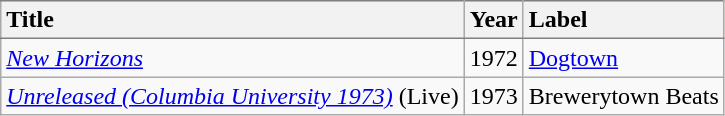<table class="wikitable sortable">
<tr style="background:#ffdead;">
<th style="text-align:left; border-bottom:1px solid gray; border-top:1px solid gray;">Title</th>
<th style="text-align:left; border-bottom:1px solid gray; border-top:1px solid gray;">Year</th>
<th style="text-align:left; border-bottom:1px solid gray; border-top:1px solid gray;">Label</th>
</tr>
<tr>
<td><em><a href='#'>New Horizons</a></em></td>
<td>1972</td>
<td><a href='#'>Dogtown</a></td>
</tr>
<tr>
<td><em><a href='#'>Unreleased (Columbia University 1973)</a></em> (Live)</td>
<td>1973</td>
<td>Brewerytown Beats</td>
</tr>
</table>
